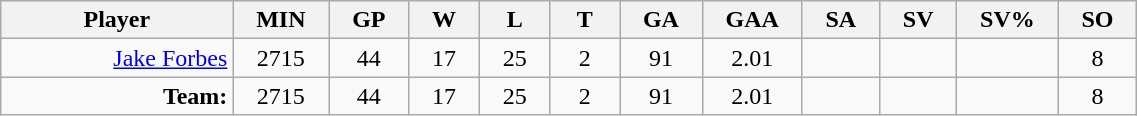<table class="wikitable sortable" width="60%">
<tr>
<th bgcolor="#DDDDFF" width="10%">Player</th>
<th width="3%" bgcolor="#DDDDFF">MIN</th>
<th width="3%" bgcolor="#DDDDFF">GP</th>
<th width="3%" bgcolor="#DDDDFF">W</th>
<th width="3%" bgcolor="#DDDDFF">L</th>
<th width="3%" bgcolor="#DDDDFF">T</th>
<th width="3%" bgcolor="#DDDDFF">GA</th>
<th width="3%" bgcolor="#DDDDFF">GAA</th>
<th width="3%" bgcolor="#DDDDFF">SA</th>
<th width="3%" bgcolor="#DDDDFF">SV</th>
<th width="3%" bgcolor="#DDDDFF">SV%</th>
<th width="3%" bgcolor="#DDDDFF">SO</th>
</tr>
<tr align="center">
<td align="right"><a href='#'>Jake Forbes</a></td>
<td>2715</td>
<td>44</td>
<td>17</td>
<td>25</td>
<td>2</td>
<td>91</td>
<td>2.01</td>
<td></td>
<td></td>
<td></td>
<td>8</td>
</tr>
<tr align="center">
<td align="right"><strong>Team:</strong></td>
<td>2715</td>
<td>44</td>
<td>17</td>
<td>25</td>
<td>2</td>
<td>91</td>
<td>2.01</td>
<td></td>
<td></td>
<td></td>
<td>8</td>
</tr>
</table>
